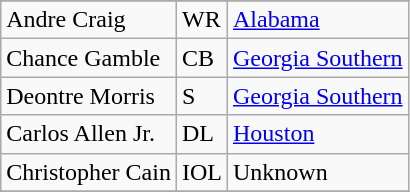<table class="wikitable">
<tr>
</tr>
<tr>
<td>Andre Craig</td>
<td>WR</td>
<td><a href='#'>Alabama</a></td>
</tr>
<tr>
<td>Chance Gamble</td>
<td>CB</td>
<td><a href='#'>Georgia Southern</a></td>
</tr>
<tr>
<td>Deontre Morris</td>
<td>S</td>
<td><a href='#'>Georgia Southern</a></td>
</tr>
<tr>
<td>Carlos Allen Jr.</td>
<td>DL</td>
<td><a href='#'>Houston</a></td>
</tr>
<tr>
<td>Christopher Cain</td>
<td>IOL</td>
<td>Unknown</td>
</tr>
<tr>
</tr>
</table>
